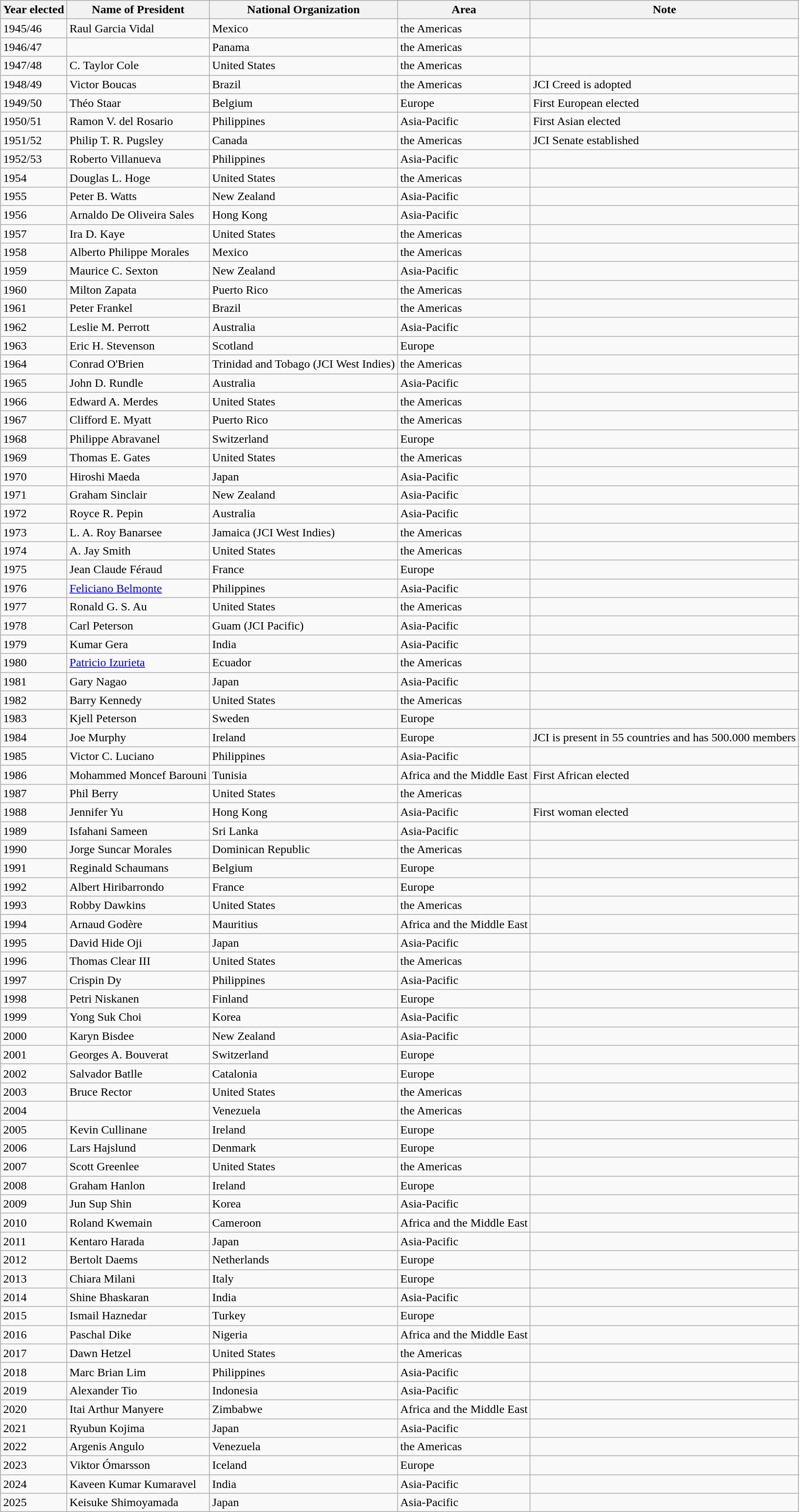<table class="sortable wikitable" style="margin-left: auto; margin-right: auto;">
<tr>
<th>Year elected</th>
<th>Name of President</th>
<th>National Organization</th>
<th>Area</th>
<th>Note</th>
</tr>
<tr>
<td>1945/46</td>
<td>Raul Garcia Vidal</td>
<td>Mexico</td>
<td>the Americas</td>
<td></td>
</tr>
<tr>
<td>1946/47</td>
<td></td>
<td>Panama</td>
<td>the Americas</td>
<td></td>
</tr>
<tr>
<td>1947/48</td>
<td>C. Taylor Cole</td>
<td>United States</td>
<td>the Americas</td>
<td></td>
</tr>
<tr>
<td>1948/49</td>
<td>Victor Boucas</td>
<td>Brazil</td>
<td>the Americas</td>
<td>JCI Creed is adopted</td>
</tr>
<tr>
<td>1949/50</td>
<td>Théo Staar</td>
<td>Belgium</td>
<td>Europe</td>
<td>First European elected</td>
</tr>
<tr>
<td>1950/51</td>
<td>Ramon V. del Rosario</td>
<td>Philippines</td>
<td>Asia-Pacific</td>
<td>First Asian elected</td>
</tr>
<tr>
<td>1951/52</td>
<td>Philip T. R. Pugsley</td>
<td>Canada</td>
<td>the Americas</td>
<td>JCI Senate established</td>
</tr>
<tr>
<td>1952/53</td>
<td>Roberto Villanueva</td>
<td>Philippines</td>
<td>Asia-Pacific</td>
<td></td>
</tr>
<tr>
<td>1954</td>
<td>Douglas L. Hoge</td>
<td>United States</td>
<td>the Americas</td>
<td></td>
</tr>
<tr>
<td>1955</td>
<td>Peter B. Watts</td>
<td>New Zealand</td>
<td>Asia-Pacific</td>
<td></td>
</tr>
<tr>
<td>1956</td>
<td>Arnaldo De Oliveira Sales</td>
<td>Hong Kong</td>
<td>Asia-Pacific</td>
<td></td>
</tr>
<tr>
<td>1957</td>
<td>Ira D. Kaye</td>
<td>United States</td>
<td>the Americas</td>
<td></td>
</tr>
<tr>
<td>1958</td>
<td>Alberto Philippe Morales</td>
<td>Mexico</td>
<td>the Americas</td>
<td></td>
</tr>
<tr>
<td>1959</td>
<td>Maurice C. Sexton</td>
<td>New Zealand</td>
<td>Asia-Pacific</td>
<td></td>
</tr>
<tr>
<td>1960</td>
<td>Milton Zapata</td>
<td>Puerto Rico</td>
<td>the Americas</td>
<td></td>
</tr>
<tr>
<td>1961</td>
<td>Peter Frankel</td>
<td>Brazil</td>
<td>the Americas</td>
<td></td>
</tr>
<tr>
<td>1962</td>
<td>Leslie M. Perrott</td>
<td>Australia</td>
<td>Asia-Pacific</td>
<td></td>
</tr>
<tr>
<td>1963</td>
<td>Eric H. Stevenson</td>
<td>Scotland</td>
<td>Europe</td>
<td></td>
</tr>
<tr>
<td>1964</td>
<td>Conrad O'Brien</td>
<td>Trinidad and Tobago (JCI West Indies)</td>
<td>the Americas</td>
<td></td>
</tr>
<tr>
<td>1965</td>
<td>John D. Rundle</td>
<td>Australia</td>
<td>Asia-Pacific</td>
<td></td>
</tr>
<tr>
<td>1966</td>
<td>Edward A. Merdes</td>
<td>United States</td>
<td>the Americas</td>
<td></td>
</tr>
<tr>
<td>1967</td>
<td>Clifford E. Myatt</td>
<td>Puerto Rico</td>
<td>the Americas</td>
<td></td>
</tr>
<tr>
<td>1968</td>
<td>Philippe Abravanel</td>
<td>Switzerland</td>
<td>Europe</td>
<td></td>
</tr>
<tr>
<td>1969</td>
<td>Thomas E. Gates</td>
<td>United States</td>
<td>the Americas</td>
<td></td>
</tr>
<tr>
<td>1970</td>
<td>Hiroshi Maeda</td>
<td>Japan</td>
<td>Asia-Pacific</td>
<td></td>
</tr>
<tr>
<td>1971</td>
<td>Graham Sinclair</td>
<td>New Zealand</td>
<td>Asia-Pacific</td>
<td></td>
</tr>
<tr>
<td>1972</td>
<td>Royce R. Pepin</td>
<td>Australia</td>
<td>Asia-Pacific</td>
<td></td>
</tr>
<tr>
<td>1973</td>
<td>L. A. Roy Banarsee</td>
<td>Jamaica (JCI West Indies)</td>
<td>the Americas</td>
<td></td>
</tr>
<tr>
<td>1974</td>
<td>A. Jay Smith</td>
<td>United States</td>
<td>the Americas</td>
<td></td>
</tr>
<tr>
<td>1975</td>
<td>Jean Claude Féraud</td>
<td>France</td>
<td>Europe</td>
<td></td>
</tr>
<tr>
<td>1976</td>
<td><a href='#'>Feliciano Belmonte</a></td>
<td>Philippines</td>
<td>Asia-Pacific</td>
<td></td>
</tr>
<tr>
<td>1977</td>
<td>Ronald G. S. Au</td>
<td>United States</td>
<td>the Americas</td>
<td></td>
</tr>
<tr>
<td>1978</td>
<td>Carl Peterson</td>
<td>Guam (JCI Pacific)</td>
<td>Asia-Pacific</td>
<td></td>
</tr>
<tr>
<td>1979</td>
<td>Kumar Gera</td>
<td>India</td>
<td>Asia-Pacific</td>
<td></td>
</tr>
<tr>
<td>1980</td>
<td><a href='#'>Patricio Izurieta</a></td>
<td>Ecuador</td>
<td>the Americas</td>
<td></td>
</tr>
<tr>
<td>1981</td>
<td>Gary Nagao</td>
<td>Japan</td>
<td>Asia-Pacific</td>
<td></td>
</tr>
<tr>
<td>1982</td>
<td Barry Kennedy (JCI)>Barry Kennedy</td>
<td>United States</td>
<td>the Americas</td>
<td></td>
</tr>
<tr>
<td>1983</td>
<td>Kjell Peterson</td>
<td>Sweden</td>
<td>Europe</td>
<td></td>
</tr>
<tr>
<td>1984</td>
<td>Joe Murphy</td>
<td>Ireland</td>
<td>Europe</td>
<td>JCI is present in 55 countries and has 500.000 members</td>
</tr>
<tr>
<td>1985</td>
<td>Victor C. Luciano</td>
<td>Philippines</td>
<td>Asia-Pacific</td>
<td></td>
</tr>
<tr>
<td>1986</td>
<td>Mohammed Moncef Barouni</td>
<td>Tunisia</td>
<td>Africa and the Middle East</td>
<td>First African elected</td>
</tr>
<tr>
<td>1987</td>
<td>Phil Berry</td>
<td>United States</td>
<td>the Americas</td>
<td></td>
</tr>
<tr>
<td>1988</td>
<td>Jennifer Yu</td>
<td Hong Kong>Hong Kong</td>
<td>Asia-Pacific</td>
<td>First woman elected</td>
</tr>
<tr>
<td>1989</td>
<td>Isfahani Sameen</td>
<td>Sri Lanka</td>
<td>Asia-Pacific</td>
<td></td>
</tr>
<tr>
<td>1990</td>
<td>Jorge Suncar Morales</td>
<td>Dominican Republic</td>
<td>the Americas</td>
<td></td>
</tr>
<tr>
<td>1991</td>
<td>Reginald Schaumans</td>
<td>Belgium</td>
<td>Europe</td>
<td></td>
</tr>
<tr>
<td>1992</td>
<td>Albert Hiribarrondo</td>
<td>France</td>
<td>Europe</td>
<td></td>
</tr>
<tr>
<td>1993</td>
<td>Robby Dawkins</td>
<td>United States</td>
<td>the Americas</td>
<td></td>
</tr>
<tr>
<td>1994</td>
<td>Arnaud Godère</td>
<td>Mauritius</td>
<td>Africa and the Middle East</td>
<td></td>
</tr>
<tr>
<td>1995</td>
<td>David Hide Oji</td>
<td>Japan</td>
<td>Asia-Pacific</td>
<td></td>
</tr>
<tr>
<td>1996</td>
<td>Thomas Clear III</td>
<td>United States</td>
<td>the Americas</td>
<td></td>
</tr>
<tr>
<td>1997</td>
<td>Crispin Dy</td>
<td>Philippines</td>
<td>Asia-Pacific</td>
<td></td>
</tr>
<tr>
<td>1998</td>
<td>Petri Niskanen</td>
<td>Finland</td>
<td>Europe</td>
<td></td>
</tr>
<tr>
<td>1999</td>
<td>Yong Suk Choi</td>
<td>Korea</td>
<td>Asia-Pacific</td>
<td></td>
</tr>
<tr>
<td>2000</td>
<td>Karyn Bisdee</td>
<td>New Zealand</td>
<td>Asia-Pacific</td>
<td></td>
</tr>
<tr>
<td>2001</td>
<td>Georges A. Bouverat</td>
<td>Switzerland</td>
<td>Europe</td>
<td></td>
</tr>
<tr>
<td>2002</td>
<td>Salvador Batlle</td>
<td>Catalonia</td>
<td>Europe</td>
<td></td>
</tr>
<tr>
<td>2003</td>
<td>Bruce Rector</td>
<td>United States</td>
<td>the Americas</td>
<td></td>
</tr>
<tr>
<td>2004</td>
<td></td>
<td>Venezuela</td>
<td>the Americas</td>
<td></td>
</tr>
<tr>
<td>2005</td>
<td>Kevin Cullinane</td>
<td>Ireland</td>
<td>Europe</td>
<td></td>
</tr>
<tr>
<td>2006</td>
<td>Lars Hajslund</td>
<td>Denmark</td>
<td>Europe</td>
<td></td>
</tr>
<tr>
<td>2007</td>
<td>Scott Greenlee</td>
<td>United States</td>
<td>the Americas</td>
<td></td>
</tr>
<tr>
<td>2008</td>
<td>Graham Hanlon</td>
<td>Ireland</td>
<td>Europe</td>
<td></td>
</tr>
<tr>
<td>2009</td>
<td>Jun Sup Shin</td>
<td>Korea</td>
<td>Asia-Pacific</td>
<td></td>
</tr>
<tr>
<td>2010</td>
<td>Roland Kwemain</td>
<td>Cameroon</td>
<td>Africa and the Middle East</td>
<td></td>
</tr>
<tr>
<td>2011</td>
<td>Kentaro Harada</td>
<td>Japan</td>
<td>Asia-Pacific</td>
<td></td>
</tr>
<tr>
<td>2012</td>
<td>Bertolt Daems</td>
<td>Netherlands</td>
<td>Europe</td>
<td></td>
</tr>
<tr>
<td>2013</td>
<td>Chiara Milani</td>
<td>Italy</td>
<td>Europe</td>
<td></td>
</tr>
<tr>
<td>2014</td>
<td>Shine Bhaskaran</td>
<td>India</td>
<td>Asia-Pacific</td>
<td></td>
</tr>
<tr>
<td>2015</td>
<td>Ismail Haznedar</td>
<td>Turkey</td>
<td>Europe</td>
</tr>
<tr>
<td>2016</td>
<td>Paschal Dike</td>
<td>Nigeria</td>
<td>Africa and the Middle East</td>
<td></td>
</tr>
<tr>
<td>2017</td>
<td>Dawn Hetzel</td>
<td>United States</td>
<td>the Americas</td>
<td></td>
</tr>
<tr>
<td>2018</td>
<td>Marc Brian Lim</td>
<td>Philippines</td>
<td>Asia-Pacific</td>
<td></td>
</tr>
<tr>
<td>2019</td>
<td>Alexander Tio</td>
<td>Indonesia</td>
<td>Asia-Pacific</td>
<td></td>
</tr>
<tr>
<td>2020</td>
<td>Itai Arthur Manyere</td>
<td>Zimbabwe</td>
<td>Africa and the Middle East</td>
<td></td>
</tr>
<tr>
<td>2021</td>
<td>Ryubun Kojima</td>
<td>Japan</td>
<td>Asia-Pacific</td>
<td></td>
</tr>
<tr>
<td>2022</td>
<td>Argenis Angulo</td>
<td>Venezuela</td>
<td>the Americas</td>
<td></td>
</tr>
<tr>
<td>2023</td>
<td>Viktor Ómarsson</td>
<td>Iceland</td>
<td>Europe</td>
<td></td>
</tr>
<tr>
<td>2024</td>
<td>Kaveen Kumar Kumaravel</td>
<td>India</td>
<td>Asia-Pacific</td>
<td></td>
</tr>
<tr>
<td>2025</td>
<td>Keisuke Shimoyamada</td>
<td>Japan</td>
<td>Asia-Pacific</td>
</tr>
</table>
